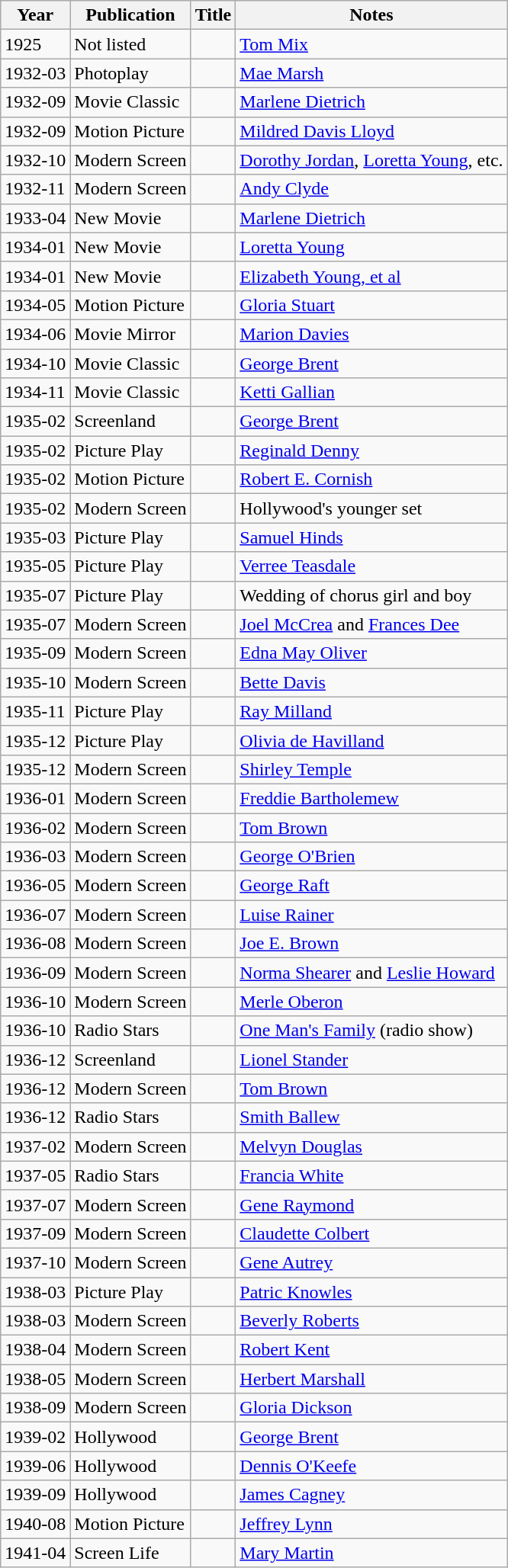<table class="wikitable">
<tr>
<th>Year</th>
<th>Publication</th>
<th>Title</th>
<th>Notes</th>
</tr>
<tr>
<td>1925</td>
<td>Not listed</td>
<td></td>
<td><a href='#'>Tom Mix</a></td>
</tr>
<tr>
<td>1932-03</td>
<td>Photoplay</td>
<td></td>
<td><a href='#'>Mae Marsh</a></td>
</tr>
<tr>
<td>1932-09</td>
<td>Movie Classic</td>
<td></td>
<td><a href='#'>Marlene Dietrich</a></td>
</tr>
<tr>
<td>1932-09</td>
<td>Motion Picture</td>
<td></td>
<td><a href='#'>Mildred Davis Lloyd</a></td>
</tr>
<tr>
<td>1932-10</td>
<td>Modern Screen</td>
<td></td>
<td><a href='#'>Dorothy Jordan</a>, <a href='#'>Loretta Young</a>, etc.</td>
</tr>
<tr>
<td>1932-11</td>
<td>Modern Screen</td>
<td></td>
<td><a href='#'>Andy Clyde</a></td>
</tr>
<tr>
<td>1933-04</td>
<td>New Movie</td>
<td></td>
<td><a href='#'>Marlene Dietrich</a></td>
</tr>
<tr>
<td>1934-01</td>
<td>New Movie</td>
<td></td>
<td><a href='#'>Loretta Young</a></td>
</tr>
<tr>
<td>1934-01</td>
<td>New Movie</td>
<td></td>
<td><a href='#'>Elizabeth Young, et al</a></td>
</tr>
<tr>
<td>1934-05</td>
<td>Motion Picture</td>
<td></td>
<td><a href='#'>Gloria Stuart</a></td>
</tr>
<tr>
<td>1934-06</td>
<td>Movie Mirror</td>
<td></td>
<td><a href='#'>Marion Davies</a></td>
</tr>
<tr>
<td>1934-10</td>
<td>Movie Classic</td>
<td></td>
<td><a href='#'>George Brent</a></td>
</tr>
<tr>
<td>1934-11</td>
<td>Movie Classic</td>
<td></td>
<td><a href='#'>Ketti Gallian</a></td>
</tr>
<tr>
<td>1935-02</td>
<td>Screenland</td>
<td></td>
<td><a href='#'>George Brent</a></td>
</tr>
<tr>
<td>1935-02</td>
<td>Picture Play</td>
<td></td>
<td><a href='#'>Reginald Denny</a></td>
</tr>
<tr>
<td>1935-02</td>
<td>Motion Picture</td>
<td></td>
<td><a href='#'>Robert E. Cornish</a></td>
</tr>
<tr>
<td>1935-02</td>
<td>Modern Screen</td>
<td></td>
<td>Hollywood's younger set</td>
</tr>
<tr>
<td>1935-03</td>
<td>Picture Play</td>
<td></td>
<td><a href='#'>Samuel Hinds</a></td>
</tr>
<tr>
<td>1935-05</td>
<td>Picture Play</td>
<td></td>
<td><a href='#'>Verree Teasdale</a></td>
</tr>
<tr>
<td>1935-07</td>
<td>Picture Play</td>
<td></td>
<td>Wedding of chorus girl and boy</td>
</tr>
<tr>
<td>1935-07</td>
<td>Modern Screen</td>
<td></td>
<td><a href='#'>Joel McCrea</a> and <a href='#'>Frances Dee</a></td>
</tr>
<tr>
<td>1935-09</td>
<td>Modern Screen</td>
<td></td>
<td><a href='#'>Edna May Oliver</a></td>
</tr>
<tr>
<td>1935-10</td>
<td>Modern Screen</td>
<td></td>
<td><a href='#'>Bette Davis</a></td>
</tr>
<tr>
<td>1935-11</td>
<td>Picture Play</td>
<td></td>
<td><a href='#'>Ray Milland</a></td>
</tr>
<tr>
<td>1935-12</td>
<td>Picture Play</td>
<td></td>
<td><a href='#'>Olivia de Havilland</a></td>
</tr>
<tr>
<td>1935-12</td>
<td>Modern Screen</td>
<td></td>
<td><a href='#'>Shirley Temple</a></td>
</tr>
<tr>
<td>1936-01</td>
<td>Modern Screen</td>
<td></td>
<td><a href='#'>Freddie Bartholemew</a></td>
</tr>
<tr>
<td>1936-02</td>
<td>Modern Screen</td>
<td></td>
<td><a href='#'>Tom Brown</a></td>
</tr>
<tr>
<td>1936-03</td>
<td>Modern Screen</td>
<td></td>
<td><a href='#'>George O'Brien</a></td>
</tr>
<tr>
<td>1936-05</td>
<td>Modern Screen</td>
<td></td>
<td><a href='#'>George Raft</a></td>
</tr>
<tr>
<td>1936-07</td>
<td>Modern Screen</td>
<td></td>
<td><a href='#'>Luise Rainer</a></td>
</tr>
<tr>
<td>1936-08</td>
<td>Modern Screen</td>
<td></td>
<td><a href='#'>Joe E. Brown</a></td>
</tr>
<tr>
<td>1936-09</td>
<td>Modern Screen</td>
<td></td>
<td><a href='#'>Norma Shearer</a> and <a href='#'>Leslie Howard</a></td>
</tr>
<tr>
<td>1936-10</td>
<td>Modern Screen</td>
<td></td>
<td><a href='#'>Merle Oberon</a></td>
</tr>
<tr>
<td>1936-10</td>
<td>Radio Stars</td>
<td></td>
<td><a href='#'>One Man's Family</a> (radio show)</td>
</tr>
<tr>
<td>1936-12</td>
<td>Screenland</td>
<td></td>
<td><a href='#'>Lionel Stander</a></td>
</tr>
<tr>
<td>1936-12</td>
<td>Modern Screen</td>
<td></td>
<td><a href='#'>Tom Brown</a></td>
</tr>
<tr>
<td>1936-12</td>
<td>Radio Stars</td>
<td></td>
<td><a href='#'>Smith Ballew</a></td>
</tr>
<tr>
<td>1937-02</td>
<td>Modern Screen</td>
<td></td>
<td><a href='#'>Melvyn Douglas</a></td>
</tr>
<tr>
<td>1937-05</td>
<td>Radio Stars</td>
<td></td>
<td><a href='#'>Francia White</a></td>
</tr>
<tr>
<td>1937-07</td>
<td>Modern Screen</td>
<td></td>
<td><a href='#'>Gene Raymond</a></td>
</tr>
<tr>
<td>1937-09</td>
<td>Modern Screen</td>
<td></td>
<td><a href='#'>Claudette Colbert</a></td>
</tr>
<tr>
<td>1937-10</td>
<td>Modern Screen</td>
<td></td>
<td><a href='#'>Gene Autrey</a></td>
</tr>
<tr>
<td>1938-03</td>
<td>Picture Play</td>
<td></td>
<td><a href='#'>Patric Knowles</a></td>
</tr>
<tr>
<td>1938-03</td>
<td>Modern Screen</td>
<td></td>
<td><a href='#'>Beverly Roberts</a></td>
</tr>
<tr>
<td>1938-04</td>
<td>Modern Screen</td>
<td></td>
<td><a href='#'>Robert Kent</a></td>
</tr>
<tr>
<td>1938-05</td>
<td>Modern Screen</td>
<td></td>
<td><a href='#'>Herbert Marshall</a></td>
</tr>
<tr>
<td>1938-09</td>
<td>Modern Screen</td>
<td></td>
<td><a href='#'>Gloria Dickson</a></td>
</tr>
<tr>
<td>1939-02</td>
<td>Hollywood</td>
<td></td>
<td><a href='#'>George Brent</a></td>
</tr>
<tr>
<td>1939-06</td>
<td>Hollywood</td>
<td></td>
<td><a href='#'>Dennis O'Keefe</a></td>
</tr>
<tr>
<td>1939-09</td>
<td>Hollywood</td>
<td></td>
<td><a href='#'>James Cagney</a></td>
</tr>
<tr>
<td>1940-08</td>
<td>Motion Picture</td>
<td></td>
<td><a href='#'>Jeffrey Lynn</a></td>
</tr>
<tr>
<td>1941-04</td>
<td>Screen Life</td>
<td></td>
<td><a href='#'>Mary Martin</a></td>
</tr>
</table>
